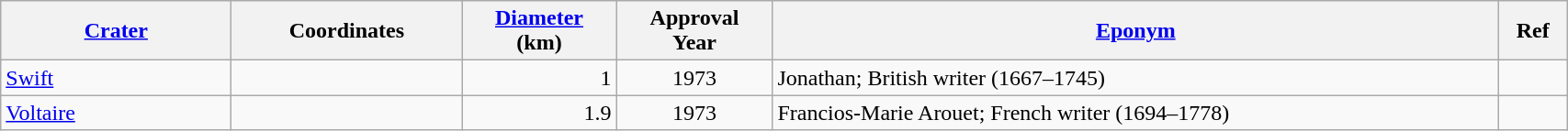<table class="wikitable sortable" style="min-width: 90%">
<tr>
<th style="width:10em"><a href='#'>Crater</a></th>
<th style="width:10em">Coordinates</th>
<th><a href='#'>Diameter</a><br>(km)</th>
<th>Approval<br>Year</th>
<th class="unsortable"><a href='#'>Eponym</a></th>
<th class="unsortable">Ref</th>
</tr>
<tr id="Swift">
<td><a href='#'>Swift</a></td>
<td></td>
<td align=right>1</td>
<td align=center>1973</td>
<td>Jonathan; British writer (1667–1745)</td>
<td></td>
</tr>
<tr id="Voltaire">
<td><a href='#'>Voltaire</a></td>
<td></td>
<td align=right>1.9</td>
<td align=center>1973</td>
<td>Francios-Marie Arouet; French writer (1694–1778)</td>
<td></td>
</tr>
</table>
